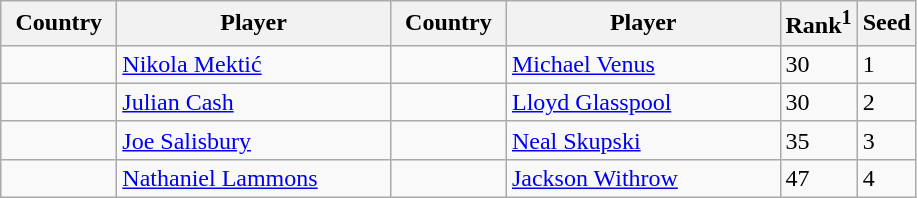<table class="sortable wikitable">
<tr>
<th width="70">Country</th>
<th width="175">Player</th>
<th width="70">Country</th>
<th width="175">Player</th>
<th>Rank<sup>1</sup></th>
<th>Seed</th>
</tr>
<tr>
<td></td>
<td><a href='#'>Nikola Mektić</a></td>
<td></td>
<td><a href='#'>Michael Venus</a></td>
<td>30</td>
<td>1</td>
</tr>
<tr>
<td></td>
<td><a href='#'>Julian Cash</a></td>
<td></td>
<td><a href='#'>Lloyd Glasspool</a></td>
<td>30</td>
<td>2</td>
</tr>
<tr>
<td></td>
<td><a href='#'>Joe Salisbury</a></td>
<td></td>
<td><a href='#'>Neal Skupski</a></td>
<td>35</td>
<td>3</td>
</tr>
<tr>
<td></td>
<td><a href='#'>Nathaniel Lammons</a></td>
<td></td>
<td><a href='#'>Jackson Withrow</a></td>
<td>47</td>
<td>4</td>
</tr>
</table>
